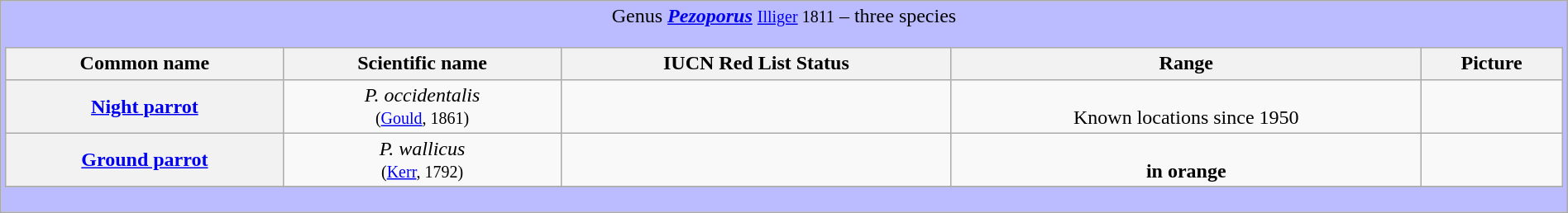<table class="wikitable" style="width:100%;text-align:center">
<tr>
<td colspan="100%" align="center" bgcolor="#BBBBFF">Genus <strong><em><a href='#'>Pezoporus</a></em></strong> <small><a href='#'>Illiger</a> 1811</small> – three species<br><table class="wikitable sortable" style="width:100%;text-align:center">
<tr>
<th scope="col">Common name</th>
<th scope="col">Scientific name</th>
<th scope="col">IUCN Red List Status</th>
<th scope="col" class="unsortable">Range</th>
<th scope="col" class="unsortable">Picture</th>
</tr>
<tr>
<th scope="row"><a href='#'>Night parrot</a></th>
<td><em>P. occidentalis</em> <br><small>(<a href='#'>Gould</a>, 1861)</small></td>
<td></td>
<td> <br>Known locations since 1950</td>
<td></td>
</tr>
<tr>
<th scope="row"><a href='#'>Ground parrot</a></th>
<td><em>P. wallicus</em> <br><small>(<a href='#'>Kerr</a>, 1792)</small></td>
<td></td>
<td> <br><strong>in orange</strong></td>
<td></td>
</tr>
<tr>
</tr>
</table>
</td>
</tr>
</table>
